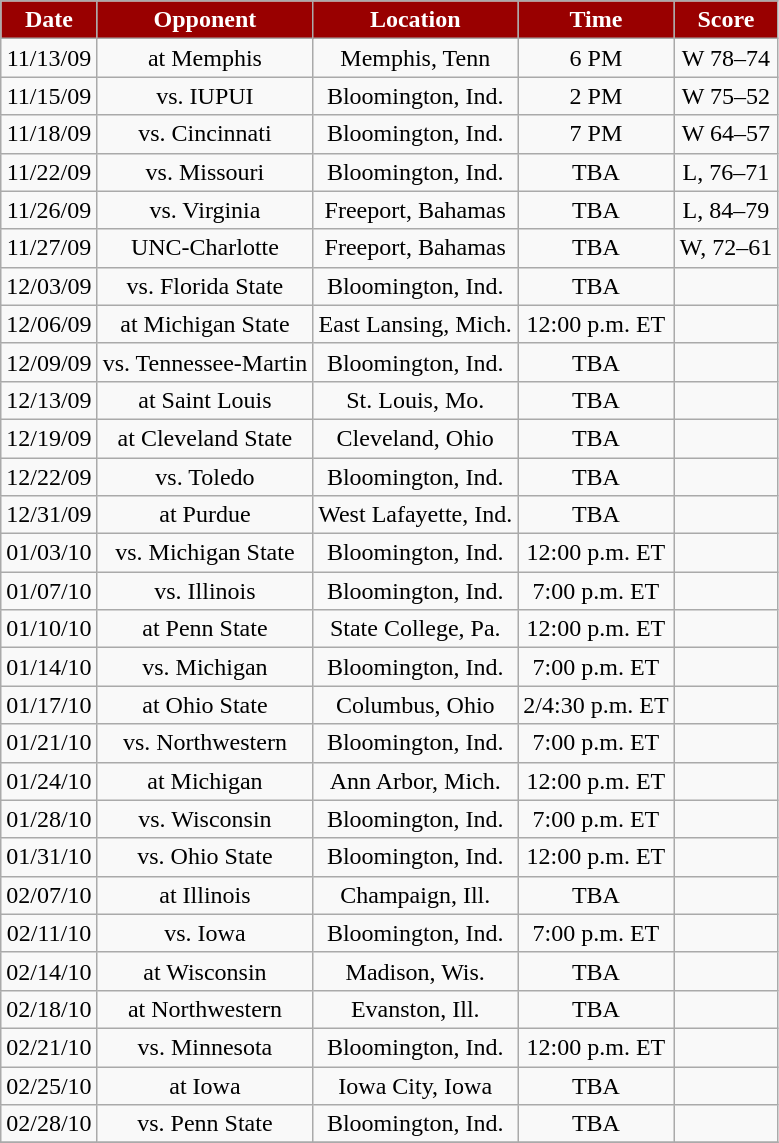<table class="wikitable" style="text-align:center">
<tr>
<th style="background:#990000;color:#FFFFFF;">Date</th>
<th style="background:#990000;color:#FFFFFF;">Opponent</th>
<th style="background:#990000;color:#FFFFFF;">Location</th>
<th style="background:#990000;color:#FFFFFF;">Time</th>
<th style="background:#990000;color:#FFFFFF;">Score</th>
</tr>
<tr>
<td>11/13/09</td>
<td>at Memphis</td>
<td>Memphis, Tenn</td>
<td>6 PM</td>
<td>W 78–74</td>
</tr>
<tr>
<td>11/15/09</td>
<td>vs. IUPUI</td>
<td>Bloomington, Ind.</td>
<td>2 PM</td>
<td>W 75–52</td>
</tr>
<tr>
<td>11/18/09</td>
<td>vs. Cincinnati</td>
<td>Bloomington, Ind.</td>
<td>7 PM</td>
<td>W 64–57</td>
</tr>
<tr>
<td>11/22/09</td>
<td>vs. Missouri</td>
<td>Bloomington, Ind.</td>
<td>TBA</td>
<td>L, 76–71</td>
</tr>
<tr>
<td>11/26/09</td>
<td>vs. Virginia</td>
<td>Freeport, Bahamas</td>
<td>TBA</td>
<td>L, 84–79</td>
</tr>
<tr>
<td>11/27/09</td>
<td>UNC-Charlotte</td>
<td>Freeport, Bahamas</td>
<td>TBA</td>
<td>W, 72–61</td>
</tr>
<tr>
<td>12/03/09</td>
<td>vs. Florida State</td>
<td>Bloomington, Ind.</td>
<td>TBA</td>
<td></td>
</tr>
<tr>
<td>12/06/09</td>
<td>at Michigan State</td>
<td>East Lansing, Mich.</td>
<td>12:00 p.m. ET</td>
<td></td>
</tr>
<tr>
<td>12/09/09</td>
<td>vs. Tennessee-Martin</td>
<td>Bloomington, Ind.</td>
<td>TBA</td>
<td></td>
</tr>
<tr>
<td>12/13/09</td>
<td>at Saint Louis</td>
<td>St. Louis, Mo.</td>
<td>TBA</td>
<td></td>
</tr>
<tr>
<td>12/19/09</td>
<td>at Cleveland State</td>
<td>Cleveland, Ohio</td>
<td>TBA</td>
<td></td>
</tr>
<tr>
<td>12/22/09</td>
<td>vs. Toledo</td>
<td>Bloomington, Ind.</td>
<td>TBA</td>
<td></td>
</tr>
<tr>
<td>12/31/09</td>
<td>at Purdue</td>
<td>West Lafayette, Ind.</td>
<td>TBA</td>
<td></td>
</tr>
<tr>
<td>01/03/10</td>
<td>vs. Michigan State</td>
<td>Bloomington, Ind.</td>
<td>12:00 p.m. ET</td>
<td></td>
</tr>
<tr>
<td>01/07/10</td>
<td>vs. Illinois</td>
<td>Bloomington, Ind.</td>
<td>7:00 p.m. ET</td>
<td></td>
</tr>
<tr>
<td>01/10/10</td>
<td>at Penn State</td>
<td>State College, Pa.</td>
<td>12:00 p.m. ET</td>
<td></td>
</tr>
<tr>
<td>01/14/10</td>
<td>vs. Michigan</td>
<td>Bloomington, Ind.</td>
<td>7:00 p.m. ET</td>
<td></td>
</tr>
<tr>
<td>01/17/10</td>
<td>at Ohio State</td>
<td>Columbus, Ohio</td>
<td>2/4:30 p.m. ET</td>
<td></td>
</tr>
<tr>
<td>01/21/10</td>
<td>vs. Northwestern</td>
<td>Bloomington, Ind.</td>
<td>7:00 p.m. ET</td>
<td></td>
</tr>
<tr>
<td>01/24/10</td>
<td>at Michigan</td>
<td>Ann Arbor, Mich.</td>
<td>12:00 p.m. ET</td>
<td></td>
</tr>
<tr>
<td>01/28/10</td>
<td>vs. Wisconsin</td>
<td>Bloomington, Ind.</td>
<td>7:00 p.m. ET</td>
<td></td>
</tr>
<tr>
<td>01/31/10</td>
<td>vs. Ohio State</td>
<td>Bloomington, Ind.</td>
<td>12:00 p.m. ET</td>
<td></td>
</tr>
<tr>
<td>02/07/10</td>
<td>at Illinois</td>
<td>Champaign, Ill.</td>
<td>TBA</td>
<td></td>
</tr>
<tr>
<td>02/11/10</td>
<td>vs. Iowa</td>
<td>Bloomington, Ind.</td>
<td>7:00 p.m. ET</td>
<td></td>
</tr>
<tr>
<td>02/14/10</td>
<td>at Wisconsin</td>
<td>Madison, Wis.</td>
<td>TBA</td>
<td></td>
</tr>
<tr>
<td>02/18/10</td>
<td>at Northwestern</td>
<td>Evanston, Ill.</td>
<td>TBA</td>
<td></td>
</tr>
<tr>
<td>02/21/10</td>
<td>vs. Minnesota</td>
<td>Bloomington, Ind.</td>
<td>12:00 p.m. ET</td>
<td></td>
</tr>
<tr>
<td>02/25/10</td>
<td>at Iowa</td>
<td>Iowa City, Iowa</td>
<td>TBA</td>
<td></td>
</tr>
<tr>
<td>02/28/10</td>
<td>vs. Penn State</td>
<td>Bloomington, Ind.</td>
<td>TBA</td>
<td></td>
</tr>
<tr>
</tr>
</table>
